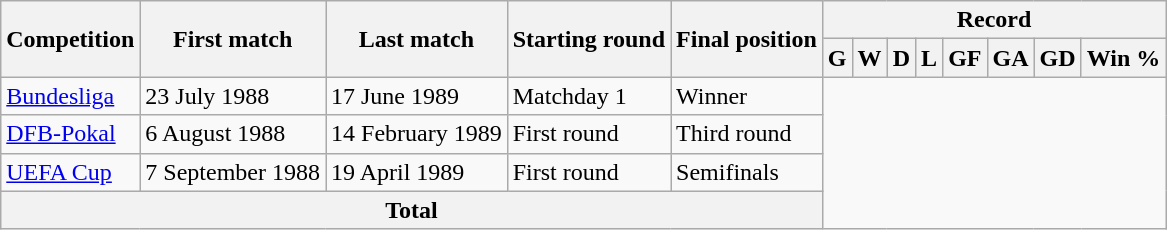<table class="wikitable" style="text-align: center">
<tr>
<th rowspan="2">Competition</th>
<th rowspan="2">First match</th>
<th rowspan="2">Last match</th>
<th rowspan="2">Starting round</th>
<th rowspan="2">Final position</th>
<th colspan="8">Record</th>
</tr>
<tr>
<th>G</th>
<th>W</th>
<th>D</th>
<th>L</th>
<th>GF</th>
<th>GA</th>
<th>GD</th>
<th>Win %</th>
</tr>
<tr>
<td align=left><a href='#'>Bundesliga</a></td>
<td align=left>23 July 1988</td>
<td align=left>17 June 1989</td>
<td align=left>Matchday 1</td>
<td align=left>Winner<br></td>
</tr>
<tr>
<td align=left><a href='#'>DFB-Pokal</a></td>
<td align=left>6 August 1988</td>
<td align=left>14 February 1989</td>
<td align=left>First round</td>
<td align=left>Third round<br></td>
</tr>
<tr>
<td align=left><a href='#'>UEFA Cup</a></td>
<td align=left>7 September 1988</td>
<td align=left>19 April 1989</td>
<td align=left>First round</td>
<td align=left>Semifinals<br></td>
</tr>
<tr>
<th colspan="5">Total<br></th>
</tr>
</table>
